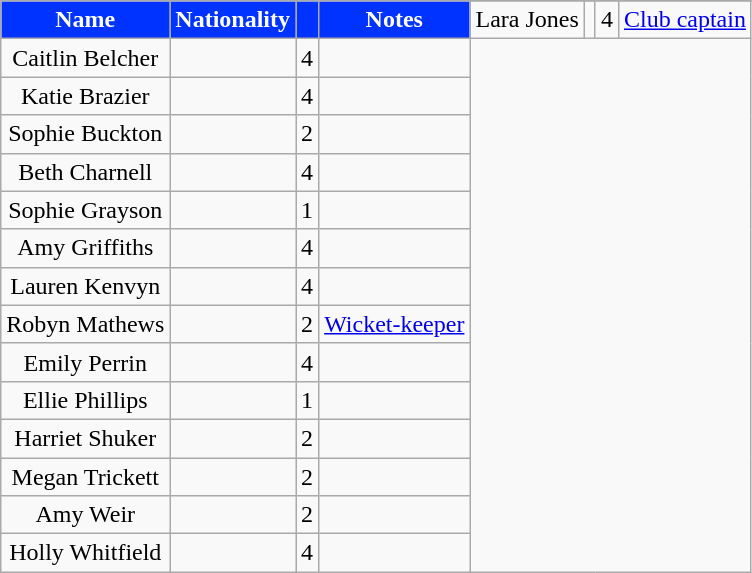<table class="wikitable sortable">
<tr>
<th style="background:#03F; color:white" scope="col" rowspan="2">Name</th>
<th style="background:#03F; color:white" scope="col" rowspan="2">Nationality</th>
<th style="background:#03F; color:white" scope="col" rowspan="2"></th>
<th style="background:#03F; color:white" scope="col" rowspan="2">Notes</th>
</tr>
<tr>
<td style="text-align:center">Lara Jones</td>
<td></td>
<td>4</td>
<td><a href='#'>Club captain</a></td>
</tr>
<tr>
<td style="text-align:center">Caitlin Belcher</td>
<td></td>
<td>4</td>
<td></td>
</tr>
<tr>
<td style="text-align:center">Katie Brazier</td>
<td></td>
<td>4</td>
<td></td>
</tr>
<tr>
<td style="text-align:center">Sophie Buckton</td>
<td></td>
<td>2</td>
<td></td>
</tr>
<tr>
<td style="text-align:center">Beth Charnell</td>
<td></td>
<td>4</td>
<td></td>
</tr>
<tr>
<td style="text-align:center">Sophie Grayson</td>
<td></td>
<td>1</td>
<td></td>
</tr>
<tr>
<td style="text-align:center">Amy Griffiths</td>
<td></td>
<td>4</td>
<td></td>
</tr>
<tr>
<td style="text-align:center">Lauren Kenvyn</td>
<td></td>
<td>4</td>
<td></td>
</tr>
<tr>
<td style="text-align:center">Robyn Mathews</td>
<td></td>
<td>2</td>
<td><a href='#'>Wicket-keeper</a></td>
</tr>
<tr>
<td style="text-align:center">Emily Perrin</td>
<td></td>
<td>4</td>
<td></td>
</tr>
<tr>
<td style="text-align:center">Ellie Phillips</td>
<td></td>
<td>1</td>
<td></td>
</tr>
<tr>
<td style="text-align:center">Harriet Shuker</td>
<td></td>
<td>2</td>
<td></td>
</tr>
<tr>
<td style="text-align:center">Megan Trickett</td>
<td></td>
<td>2</td>
<td></td>
</tr>
<tr>
<td style="text-align:center">Amy Weir</td>
<td></td>
<td>2</td>
<td></td>
</tr>
<tr>
<td style="text-align:center">Holly Whitfield</td>
<td></td>
<td>4</td>
<td></td>
</tr>
</table>
